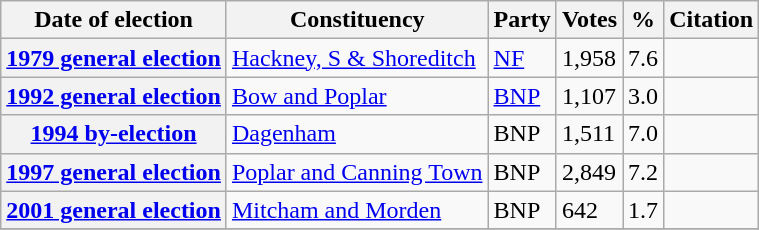<table class="wikitable plainrowheaders">
<tr>
<th scope="col">Date of election</th>
<th scope="col">Constituency</th>
<th scope="col">Party</th>
<th scope="col">Votes</th>
<th scope="col">%</th>
<th scope="col">Citation</th>
</tr>
<tr>
<th scope="row"><a href='#'>1979 general election</a></th>
<td><a href='#'>Hackney, S & Shoreditch</a></td>
<td><a href='#'>NF</a></td>
<td>1,958</td>
<td>7.6</td>
<td></td>
</tr>
<tr>
<th scope="row"><a href='#'>1992 general election</a></th>
<td><a href='#'>Bow and Poplar</a></td>
<td><a href='#'>BNP</a></td>
<td>1,107</td>
<td>3.0</td>
<td></td>
</tr>
<tr>
<th scope="row"><a href='#'>1994 by-election</a></th>
<td><a href='#'>Dagenham</a></td>
<td>BNP</td>
<td>1,511</td>
<td>7.0</td>
<td></td>
</tr>
<tr>
<th scope="row"><a href='#'>1997 general election</a></th>
<td><a href='#'>Poplar and Canning Town</a></td>
<td>BNP</td>
<td>2,849</td>
<td>7.2</td>
<td></td>
</tr>
<tr>
<th scope="row"><a href='#'>2001 general election</a></th>
<td><a href='#'>Mitcham and Morden</a></td>
<td>BNP</td>
<td>642</td>
<td>1.7</td>
<td></td>
</tr>
<tr>
</tr>
</table>
